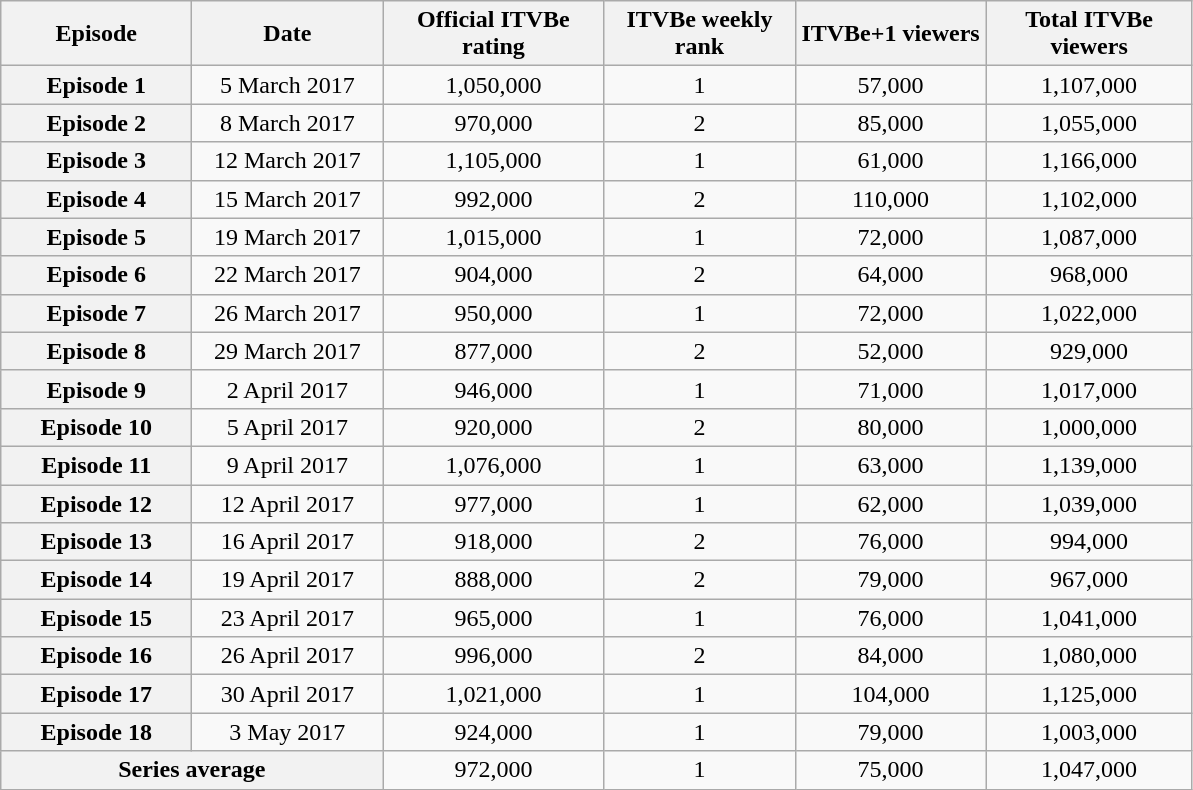<table class="wikitable sortable" style="text-align:center">
<tr>
<th scope="col" style="width:120px;">Episode</th>
<th scope="col" style="width:120px;">Date</th>
<th scope="col" style="width:140px;">Official ITVBe rating<br></th>
<th scope="col" style="width:120px;">ITVBe weekly rank</th>
<th scope="col" style="width:120px;">ITVBe+1 viewers </th>
<th scope="col" style="width:130px;">Total ITVBe viewers</th>
</tr>
<tr>
<th scope="row">Episode 1</th>
<td>5 March 2017</td>
<td>1,050,000</td>
<td>1</td>
<td>57,000</td>
<td>1,107,000</td>
</tr>
<tr>
<th scope="row">Episode 2</th>
<td>8 March 2017</td>
<td>970,000</td>
<td>2</td>
<td>85,000</td>
<td>1,055,000</td>
</tr>
<tr>
<th scope="row">Episode 3</th>
<td>12 March 2017</td>
<td>1,105,000</td>
<td>1</td>
<td>61,000</td>
<td>1,166,000</td>
</tr>
<tr>
<th scope="row">Episode 4</th>
<td>15 March 2017</td>
<td>992,000</td>
<td>2</td>
<td>110,000</td>
<td>1,102,000</td>
</tr>
<tr>
<th scope="row">Episode 5</th>
<td>19 March 2017</td>
<td>1,015,000</td>
<td>1</td>
<td>72,000</td>
<td>1,087,000</td>
</tr>
<tr>
<th scope="row">Episode 6</th>
<td>22 March 2017</td>
<td>904,000</td>
<td>2</td>
<td>64,000</td>
<td>968,000</td>
</tr>
<tr>
<th scope="row">Episode 7</th>
<td>26 March 2017</td>
<td>950,000</td>
<td>1</td>
<td>72,000</td>
<td>1,022,000</td>
</tr>
<tr>
<th scope="row">Episode 8</th>
<td>29 March 2017</td>
<td>877,000</td>
<td>2</td>
<td>52,000</td>
<td>929,000</td>
</tr>
<tr>
<th scope="row">Episode 9</th>
<td>2 April 2017</td>
<td>946,000</td>
<td>1</td>
<td>71,000</td>
<td>1,017,000</td>
</tr>
<tr>
<th scope="row">Episode 10</th>
<td>5 April 2017</td>
<td>920,000</td>
<td>2</td>
<td>80,000</td>
<td>1,000,000</td>
</tr>
<tr>
<th scope="row">Episode 11</th>
<td>9 April 2017</td>
<td>1,076,000</td>
<td>1</td>
<td>63,000</td>
<td>1,139,000</td>
</tr>
<tr>
<th scope="row">Episode 12</th>
<td>12 April 2017</td>
<td>977,000</td>
<td>1</td>
<td>62,000</td>
<td>1,039,000</td>
</tr>
<tr>
<th scope="row">Episode 13</th>
<td>16 April 2017</td>
<td>918,000</td>
<td>2</td>
<td>76,000</td>
<td>994,000</td>
</tr>
<tr>
<th scope="row">Episode 14</th>
<td>19 April 2017</td>
<td>888,000</td>
<td>2</td>
<td>79,000</td>
<td>967,000</td>
</tr>
<tr>
<th scope="row">Episode 15</th>
<td>23 April 2017</td>
<td>965,000</td>
<td>1</td>
<td>76,000</td>
<td>1,041,000</td>
</tr>
<tr>
<th scope="row">Episode 16</th>
<td>26 April 2017</td>
<td>996,000</td>
<td>2</td>
<td>84,000</td>
<td>1,080,000</td>
</tr>
<tr>
<th scope="row">Episode 17</th>
<td>30 April 2017</td>
<td>1,021,000</td>
<td>1</td>
<td>104,000</td>
<td>1,125,000</td>
</tr>
<tr>
<th scope="row">Episode 18</th>
<td>3 May 2017</td>
<td>924,000</td>
<td>1</td>
<td>79,000</td>
<td>1,003,000</td>
</tr>
<tr>
<th scope="row" colspan="2">Series average</th>
<td>972,000</td>
<td>1</td>
<td>75,000</td>
<td>1,047,000</td>
</tr>
</table>
